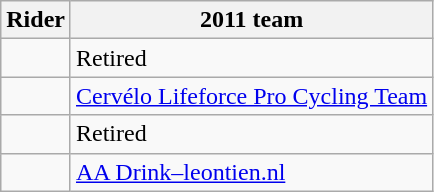<table class="wikitable">
<tr>
<th>Rider</th>
<th>2011 team</th>
</tr>
<tr>
<td></td>
<td>Retired</td>
</tr>
<tr>
<td></td>
<td><a href='#'>Cervélo Lifeforce Pro Cycling Team</a></td>
</tr>
<tr>
<td></td>
<td>Retired</td>
</tr>
<tr>
<td></td>
<td><a href='#'>AA Drink–leontien.nl</a></td>
</tr>
</table>
